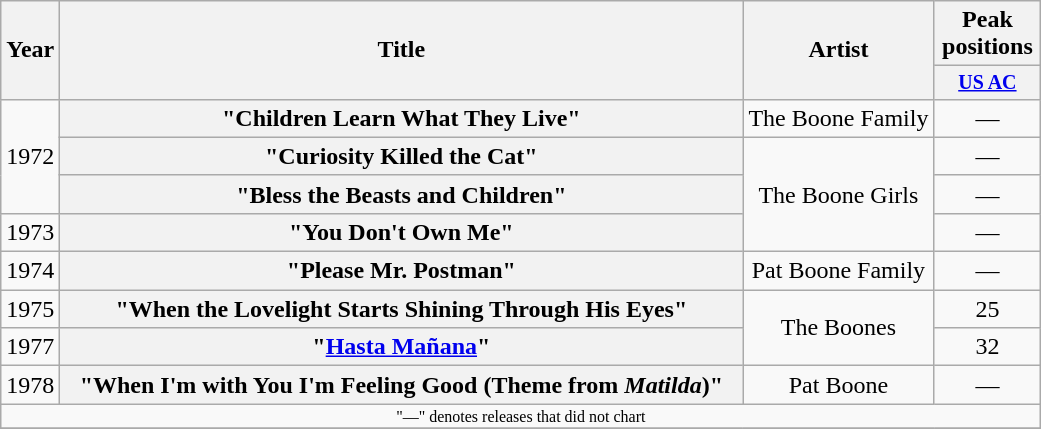<table class="wikitable plainrowheaders" style="text-align:center;">
<tr>
<th rowspan="2">Year</th>
<th rowspan="2" style="width:28em;">Title</th>
<th rowspan="2">Artist</th>
<th>Peak positions</th>
</tr>
<tr style="font-size:smaller;">
<th width="65"><a href='#'>US AC</a></th>
</tr>
<tr>
<td rowspan="3">1972</td>
<th scope="row">"Children Learn What They Live"</th>
<td>The Boone Family</td>
<td>—</td>
</tr>
<tr>
<th scope="row">"Curiosity Killed the Cat"</th>
<td rowspan="3">The Boone Girls</td>
<td>—</td>
</tr>
<tr>
<th scope="row">"Bless the Beasts and Children"</th>
<td>—</td>
</tr>
<tr>
<td>1973</td>
<th scope="row">"You Don't Own Me"</th>
<td>—</td>
</tr>
<tr>
<td>1974</td>
<th scope="row">"Please Mr. Postman"</th>
<td>Pat Boone Family</td>
<td>—</td>
</tr>
<tr>
<td>1975</td>
<th scope="row">"When the Lovelight Starts Shining Through His Eyes"</th>
<td rowspan="2">The Boones</td>
<td>25</td>
</tr>
<tr>
<td>1977</td>
<th scope="row">"<a href='#'>Hasta Mañana</a>"</th>
<td>32</td>
</tr>
<tr>
<td>1978</td>
<th scope="row">"When I'm with You I'm Feeling Good (Theme from <em>Matilda</em>)"</th>
<td>Pat Boone</td>
<td>—</td>
</tr>
<tr>
<td colspan="4" style="font-size: 8pt">"—" denotes releases that did not chart</td>
</tr>
<tr>
</tr>
</table>
